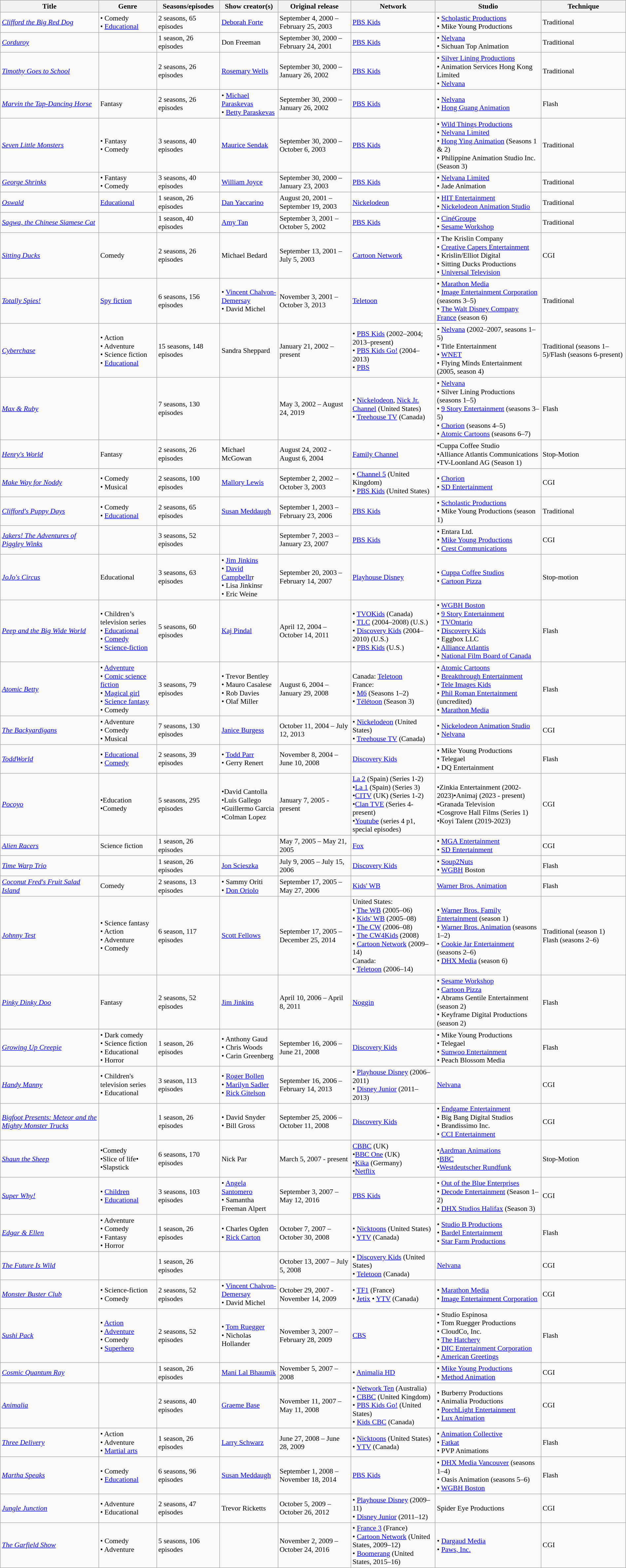<table class="wikitable sortable" style="text-align: left; font-size:90%; width:100%;">
<tr>
<th>Title</th>
<th>Genre</th>
<th>Seasons/episodes</th>
<th>Show creator(s)</th>
<th>Original release</th>
<th>Network</th>
<th>Studio</th>
<th>Technique</th>
</tr>
<tr>
<td><em><a href='#'>Clifford the Big Red Dog</a></em></td>
<td>• Comedy<br>• <a href='#'>Educational</a></td>
<td>2 seasons, 65 episodes</td>
<td><a href='#'>Deborah Forte</a></td>
<td>September 4, 2000 – February 25, 2003</td>
<td><a href='#'>PBS Kids</a></td>
<td>• <a href='#'>Scholastic Productions</a><br>• Mike Young Productions</td>
<td>Traditional</td>
</tr>
<tr>
<td><em><a href='#'>Corduroy</a></em></td>
<td></td>
<td>1 season, 26 episodes</td>
<td>Don Freeman</td>
<td>September 30, 2000 – February 24, 2001</td>
<td><a href='#'>PBS Kids</a></td>
<td>• <a href='#'>Nelvana</a><br>• Sichuan Top Animation</td>
<td>Traditional</td>
</tr>
<tr>
<td><em><a href='#'>Timothy Goes to School</a></em></td>
<td></td>
<td>2 seasons, 26 episodes</td>
<td><a href='#'>Rosemary Wells</a></td>
<td>September 30, 2000 – January 26, 2002</td>
<td><a href='#'>PBS Kids</a></td>
<td>• <a href='#'>Silver Lining Productions</a><br>• Animation Services Hong Kong Limited<br>• <a href='#'>Nelvana</a></td>
<td>Traditional</td>
</tr>
<tr>
<td><em><a href='#'>Marvin the Tap-Dancing Horse</a></em></td>
<td>Fantasy</td>
<td>2 seasons, 26 episodes</td>
<td>• <a href='#'>Michael Paraskevas</a><br>• <a href='#'>Betty Paraskevas</a></td>
<td>September 30, 2000 – January 26, 2002</td>
<td><a href='#'>PBS Kids</a></td>
<td>• <a href='#'>Nelvana</a><br>• <a href='#'>Hong Guang Animation</a></td>
<td>Flash</td>
</tr>
<tr>
<td><em><a href='#'>Seven Little Monsters</a></em></td>
<td>• Fantasy<br>• Comedy</td>
<td>3 seasons, 40 episodes</td>
<td><a href='#'>Maurice Sendak</a></td>
<td>September 30, 2000 – October 6, 2003</td>
<td><a href='#'>PBS Kids</a></td>
<td>• <a href='#'>Wild Things Productions</a><br>• <a href='#'>Nelvana Limited</a><br>• <a href='#'>Hong Ying Animation</a> (Seasons 1 & 2)<br>• Philippine Animation Studio Inc. (Season 3)</td>
<td>Traditional</td>
</tr>
<tr>
<td><em><a href='#'>George Shrinks</a></em></td>
<td>• Fantasy<br>• Comedy</td>
<td>3 seasons, 40 episodes</td>
<td><a href='#'>William Joyce</a></td>
<td>September 30, 2000 – January 23, 2003</td>
<td><a href='#'>PBS Kids</a></td>
<td>• <a href='#'>Nelvana Limited</a><br>• Jade Animation</td>
<td>Traditional</td>
</tr>
<tr>
<td><em><a href='#'>Oswald</a></em></td>
<td><a href='#'>Educational</a></td>
<td>1 season, 26 episodes</td>
<td><a href='#'>Dan Yaccarino</a></td>
<td>August 20, 2001 – September 19, 2003</td>
<td><a href='#'>Nickelodeon</a></td>
<td>• <a href='#'>HIT Entertainment</a><br>• <a href='#'>Nickelodeon Animation Studio</a></td>
<td>Traditional</td>
</tr>
<tr>
<td><em><a href='#'>Sagwa, the Chinese Siamese Cat</a></em></td>
<td></td>
<td>1 season, 40 episodes</td>
<td><a href='#'>Amy Tan</a></td>
<td>September 3, 2001 – October 5, 2002</td>
<td><a href='#'>PBS Kids</a></td>
<td>• <a href='#'>CinéGroupe</a><br>• <a href='#'>Sesame Workshop</a></td>
<td>Traditional</td>
</tr>
<tr>
<td><em><a href='#'>Sitting Ducks</a></em></td>
<td>Comedy</td>
<td>2 seasons, 26 episodes</td>
<td>Michael Bedard</td>
<td>September 13, 2001 – July 5, 2003</td>
<td><a href='#'>Cartoon Network</a></td>
<td>•  The Krislin Company<br> • <a href='#'>Creative Capers Entertainment</a><br> • Krislin/Elliot Digital<br> • Sitting Ducks Productions<br> • <a href='#'>Universal Television</a></td>
<td>CGI</td>
</tr>
<tr>
<td><em><a href='#'>Totally Spies!</a></em></td>
<td><a href='#'>Spy fiction</a></td>
<td>6 seasons, 156 episodes</td>
<td>• <a href='#'>Vincent Chalvon-Demersay</a><br>• David Michel</td>
<td>November 3, 2001 – October 3, 2013</td>
<td><a href='#'>Teletoon</a></td>
<td>• <a href='#'>Marathon Media</a><br>• <a href='#'>Image Entertainment Corporation</a> (seasons 3–5)<br>• <a href='#'>The Walt Disney Company France</a> (season 6)</td>
<td>Traditional</td>
</tr>
<tr>
<td><em><a href='#'>Cyberchase</a></em></td>
<td>• Action<br>• Adventure<br>• Science fiction<br>• <a href='#'>Educational</a></td>
<td>15 seasons, 148 episodes</td>
<td>Sandra Sheppard</td>
<td>January 21, 2002 – present</td>
<td>• <a href='#'>PBS Kids</a> (2002–2004; 2013–present)<br>• <a href='#'>PBS Kids Go!</a> (2004–2013)<br>• <a href='#'>PBS</a></td>
<td>• <a href='#'>Nelvana</a> (2002–2007, seasons 1–5)<br>• Title Entertainment<br>• <a href='#'>WNET</a><br>• Flying Minds Entertainment (2005, season 4)</td>
<td>Traditional (seasons 1–5)/Flash (seasons 6-present)</td>
</tr>
<tr>
<td><em><a href='#'>Max & Ruby</a></em></td>
<td></td>
<td>7 seasons, 130 episodes</td>
<td></td>
<td>May 3, 2002 – August 24, 2019</td>
<td>• <a href='#'>Nickelodeon</a>, <a href='#'>Nick Jr. Channel</a> (United States)<br>• <a href='#'>Treehouse TV</a> (Canada)</td>
<td>• <a href='#'>Nelvana</a><br>• Silver Lining Productions (seasons 1–5)<br>• <a href='#'>9 Story Entertainment</a> (seasons 3–5)<br>• <a href='#'>Chorion</a> (seasons 4–5)<br>• <a href='#'>Atomic Cartoons</a> (seasons 6–7)</td>
<td>Flash</td>
</tr>
<tr>
<td><em><a href='#'>Henry's World</a></em></td>
<td>Fantasy</td>
<td>2 seasons, 26 episodes</td>
<td>Michael McGowan</td>
<td>August 24, 2002 - August 6, 2004</td>
<td><a href='#'>Family Channel</a></td>
<td>•Cuppa Coffee Studio<br>•Alliance Atlantis Communications<br>•TV-Loonland AG (Season 1)</td>
<td>Stop-Motion</td>
</tr>
<tr>
<td><em><a href='#'>Make Way for Noddy</a></em></td>
<td>• Comedy<br>• Musical</td>
<td>2 seasons, 100 episodes</td>
<td><a href='#'>Mallory Lewis</a></td>
<td>September 2, 2002 – October 3, 2003</td>
<td>• <a href='#'>Channel 5</a> (United Kingdom)<br>• <a href='#'>PBS Kids</a> (United States)</td>
<td>• <a href='#'>Chorion</a><br>• <a href='#'>SD Entertainment</a></td>
<td>CGI</td>
</tr>
<tr>
<td><em><a href='#'>Clifford's Puppy Days</a></em></td>
<td>• Comedy<br>• <a href='#'>Educational</a></td>
<td>2 seasons, 65 episodes</td>
<td><a href='#'>Susan Meddaugh</a></td>
<td>September 1, 2003 – February 23, 2006</td>
<td><a href='#'>PBS Kids</a></td>
<td>• <a href='#'>Scholastic Productions</a><br>• Mike Young Productions (season 1)</td>
<td>Traditional</td>
</tr>
<tr>
<td><em><a href='#'>Jakers! The Adventures of Piggley Winks</a></em></td>
<td></td>
<td>3 seasons, 52 episodes</td>
<td></td>
<td>September 7, 2003 – January 23, 2007</td>
<td><a href='#'>PBS Kids</a></td>
<td>• Entara Ltd.<br>• <a href='#'>Mike Young Productions</a><br>• <a href='#'>Crest Communications</a></td>
<td>CGI</td>
</tr>
<tr>
<td><em><a href='#'>JoJo's Circus</a></em></td>
<td>Educational</td>
<td>3 seasons, 63 episodes</td>
<td>• <a href='#'>Jim Jinkins</a><br>• <a href='#'>David Campbellr</a>r<br>• Lisa Jinkinsr<br>• Eric Weine</td>
<td>September 20, 2003 – February 14, 2007</td>
<td><a href='#'>Playhouse Disney</a></td>
<td>• <a href='#'>Cuppa Coffee Studios</a><br>• <a href='#'>Cartoon Pizza</a></td>
<td>Stop-motion</td>
</tr>
<tr>
<td><em><a href='#'>Peep and the Big Wide World</a></em></td>
<td>• Children’s television series<br>• <a href='#'>Educational</a><br>• <a href='#'>Comedy</a><br>• <a href='#'>Science-fiction</a></td>
<td>5 seasons, 60 episodes</td>
<td><a href='#'>Kaj Pindal</a></td>
<td>April 12, 2004 – October 14, 2011</td>
<td>• <a href='#'>TVOKids</a> (Canada)<br>• <a href='#'>TLC</a> (2004–2008) (U.S.)<br>• <a href='#'>Discovery Kids</a> (2004–2010) (U.S.)<br>• <a href='#'>PBS Kids</a> (U.S.)</td>
<td>• <a href='#'>WGBH Boston</a><br>• <a href='#'>9 Story Entertainment</a><br>• <a href='#'>TVOntario</a><br>• <a href='#'>Discovery Kids</a><br>• Eggbox LLC<br>• <a href='#'>Alliance Atlantis</a><br>• <a href='#'>National Film Board of Canada</a></td>
<td>Flash</td>
</tr>
<tr>
<td><em><a href='#'>Atomic Betty</a></em></td>
<td>• <a href='#'>Adventure</a><br>• <a href='#'>Comic science fiction</a><br>• <a href='#'>Magical girl</a><br>• <a href='#'>Science fantasy</a><br>• Comedy</td>
<td>3 seasons, 79 episodes</td>
<td>• Trevor Bentley<br>• Mauro Casalese<br>• Rob Davies<br>• Olaf Miller</td>
<td>August 6, 2004 – January 29, 2008</td>
<td>Canada: <a href='#'>Teletoon</a><br>France:<br>• <a href='#'>M6</a> (Seasons 1–2)<br>• <a href='#'>Télétoon</a> (Season 3)</td>
<td>• <a href='#'>Atomic Cartoons</a><br>• <a href='#'>Breakthrough Entertainment</a><br>• <a href='#'>Tele Images Kids</a><br>• <a href='#'>Phil Roman Entertainment</a> (uncredited)<br>• <a href='#'>Marathon Media</a></td>
<td>Flash</td>
</tr>
<tr>
<td><em><a href='#'>The Backyardigans</a></em></td>
<td>• Adventure<br>• Comedy<br>• Musical</td>
<td>7 seasons, 130 episodes</td>
<td><a href='#'>Janice Burgess</a></td>
<td>October 11, 2004 – July 12, 2013</td>
<td>• <a href='#'>Nickelodeon</a> (United States)<br>• <a href='#'>Treehouse TV</a> (Canada)</td>
<td>• <a href='#'>Nickelodeon Animation Studio</a> <br>• <a href='#'>Nelvana</a></td>
<td>CGI</td>
</tr>
<tr>
<td><em><a href='#'>ToddWorld</a></em></td>
<td>• <a href='#'>Educational</a><br>• <a href='#'>Comedy</a></td>
<td>2 seasons, 39 episodes</td>
<td>• <a href='#'>Todd Parr</a><br>• Gerry Renert</td>
<td>November 8, 2004 – June 10, 2008</td>
<td><a href='#'>Discovery Kids</a></td>
<td>• Mike Young Productions<br>• Telegael<br>• DQ Entertainment</td>
<td>Flash</td>
</tr>
<tr>
<td><em><a href='#'>Pocoyo</a></em></td>
<td>•Education<br>•Comedy</td>
<td>5 seasons, 295 episodes</td>
<td>•David Cantolla<br>•Luis Gallego<br>•Guillermo Garcia<br>•Colman Lopez</td>
<td>January 7, 2005 - present</td>
<td><a href='#'>La 2</a> (Spain) (Series 1-2)<br>•<a href='#'>La 1</a> (Spain) (Series 3)<br>•<a href='#'>CITV</a> (UK) (Series 1-2)<br>•<a href='#'>Clan TVE</a> (Series 4-present)<br>•<a href='#'>Youtube</a> (series 4 p1, special episodes)</td>
<td>•Zinkia Entertainment (2002-2023)•Animaj (2023 - present)<br>•Granada Television<br>•Cosgrove Hall Films (Series 1)<br>•Koyi Talent (2019-2023)</td>
<td>CGI</td>
</tr>
<tr>
<td><em><a href='#'>Alien Racers</a></em></td>
<td>Science fiction</td>
<td>1 season, 26 episodes</td>
<td></td>
<td>May 7, 2005 – May 21, 2005</td>
<td><a href='#'>Fox</a></td>
<td>• <a href='#'>MGA Entertainment</a><br>• <a href='#'>SD Entertainment</a></td>
<td>CGI</td>
</tr>
<tr>
<td><em><a href='#'>Time Warp Trio</a></em></td>
<td></td>
<td>1 season, 26 episodes</td>
<td><a href='#'>Jon Scieszka</a></td>
<td>July 9, 2005 – July 15, 2006</td>
<td><a href='#'>Discovery Kids</a></td>
<td>• <a href='#'>Soup2Nuts</a><br>• <a href='#'>WGBH</a> Boston</td>
<td>Flash</td>
</tr>
<tr>
<td><em><a href='#'>Coconut Fred's Fruit Salad Island</a></em></td>
<td>Comedy</td>
<td>2 seasons, 13 episodes</td>
<td>• Sammy Oriti<br>• <a href='#'>Don Oriolo</a></td>
<td>September 17, 2005 – May 27, 2006</td>
<td><a href='#'>Kids' WB</a></td>
<td><a href='#'>Warner Bros. Animation</a></td>
<td>Flash</td>
</tr>
<tr>
<td><em><a href='#'>Johnny Test</a></em></td>
<td>• Science fantasy<br>• Action<br>• Adventure<br>• Comedy</td>
<td>6 season, 117 episodes</td>
<td><a href='#'>Scott Fellows</a></td>
<td>September 17, 2005 – December 25, 2014</td>
<td>United States:<br>• <a href='#'>The WB</a> (2005–06)<br>• <a href='#'>Kids' WB</a> (2005–08)<br>• <a href='#'>The CW</a> (2006–08)<br>• <a href='#'>The CW4Kids</a> (2008)<br>• <a href='#'>Cartoon Network</a> (2009–14)<br>Canada:<br>• <a href='#'>Teletoon</a> (2006–14)</td>
<td>• <a href='#'>Warner Bros. Family Entertainment</a> (season 1)<br>• <a href='#'>Warner Bros. Animation</a> (seasons 1–2)<br>• <a href='#'>Cookie Jar Entertainment</a> (seasons 2–6)<br>• <a href='#'>DHX Media</a> (season 6)</td>
<td>Traditional (season 1)<br>Flash (seasons 2–6)</td>
</tr>
<tr>
<td><em><a href='#'>Pinky Dinky Doo</a></em></td>
<td>Fantasy</td>
<td>2 seasons, 52 episodes</td>
<td><a href='#'>Jim Jinkins</a></td>
<td>April 10, 2006 – April 8, 2011</td>
<td><a href='#'>Noggin</a></td>
<td>• <a href='#'>Sesame Workshop</a><br>• <a href='#'>Cartoon Pizza</a><br>• Abrams Gentile Entertainment (season 2)<br>• Keyframe Digital Productions (season 2)</td>
<td>Flash</td>
</tr>
<tr>
<td><em><a href='#'>Growing Up Creepie</a></em></td>
<td>• Dark comedy<br>• Science fiction<br>• Educational<br>• Horror</td>
<td>1 season, 26 episodes</td>
<td>• Anthony Gaud<br>• Chris Woods<br>• Carin Greenberg</td>
<td>September 16, 2006 – June 21, 2008</td>
<td><a href='#'>Discovery Kids</a></td>
<td>• Mike Young Productions<br>• Telegael<br>• <a href='#'>Sunwoo Entertainment</a><br>• Peach Blossom Media</td>
<td>Flash</td>
</tr>
<tr>
<td><em><a href='#'>Handy Manny</a></em></td>
<td>• Children's television series<br>• Educational</td>
<td>3 season, 113 episodes</td>
<td>• <a href='#'>Roger Bollen</a><br>• <a href='#'>Marilyn Sadler</a><br>• <a href='#'>Rick Gitelson</a></td>
<td>September 16, 2006 – February 14, 2013</td>
<td>• <a href='#'>Playhouse Disney</a> (2006–2011)<br>• <a href='#'>Disney Junior</a> (2011–2013)</td>
<td><a href='#'>Nelvana</a></td>
<td>CGI</td>
</tr>
<tr>
<td><em><a href='#'>Bigfoot Presents: Meteor and the Mighty Monster Trucks</a></em></td>
<td></td>
<td>1 season, 26 episodes</td>
<td>• David Snyder<br>• Bill Gross</td>
<td>September 25, 2006 – October 11, 2008</td>
<td><a href='#'>Discovery Kids</a></td>
<td>• <a href='#'>Endgame Entertainment</a><br>• Big Bang Digital Studios<br>• Brandissimo Inc.<br>• <a href='#'>CCI Entertainment</a></td>
<td>CGI</td>
</tr>
<tr>
<td><em><a href='#'>Shaun the Sheep</a></em></td>
<td>•Comedy<br>•Slice of life•<br>•Slapstick</td>
<td>6 seasons, 170 episodes</td>
<td>Nick Par</td>
<td>March 5, 2007 - present</td>
<td><a href='#'>CBBC</a> (UK)<br>•<a href='#'>BBC One</a> (UK)<br>•<a href='#'>Kika</a> (Germany)<br>•<a href='#'>Netflix</a></td>
<td>•<a href='#'>Aardman Animations</a><br>•<a href='#'>BBC</a><br>•<a href='#'>Westdeutscher Rundfunk</a></td>
<td>Stop-Motion</td>
</tr>
<tr>
<td><em><a href='#'>Super Why!</a></em></td>
<td>• <a href='#'>Children</a><br>• <a href='#'>Educational</a></td>
<td>3 seasons, 103 episodes</td>
<td>• <a href='#'>Angela Santomero</a><br>• Samantha Freeman Alpert</td>
<td>September 3, 2007 – May 12, 2016</td>
<td><a href='#'>PBS Kids</a></td>
<td>• <a href='#'>Out of the Blue Enterprises</a><br>• <a href='#'>Decode Entertainment</a> (Season 1–2)<br>• <a href='#'>DHX Studios Halifax</a> (Season 3)</td>
<td>CGI</td>
</tr>
<tr>
<td><em><a href='#'>Edgar & Ellen</a></em></td>
<td>• Adventure<br>• Comedy<br>• Fantasy<br>• Horror</td>
<td>1 season, 26 episodes</td>
<td>• Charles Ogden<br>• <a href='#'>Rick Carton</a></td>
<td>October 7, 2007 – October 30, 2008</td>
<td>• <a href='#'>Nicktoons</a> (United States)<br>• <a href='#'>YTV</a> (Canada)</td>
<td>• <a href='#'>Studio B Productions</a><br>• <a href='#'>Bardel Entertainment</a><br>• <a href='#'>Star Farm Productions</a></td>
<td>Flash</td>
</tr>
<tr>
<td><em><a href='#'>The Future Is Wild</a></em></td>
<td></td>
<td>1 season, 26 episodes</td>
<td></td>
<td>October 13, 2007 – July 5, 2008</td>
<td>• <a href='#'>Discovery Kids</a> (United States)<br>• <a href='#'>Teletoon</a> (Canada)</td>
<td><a href='#'>Nelvana</a></td>
<td>CGI</td>
</tr>
<tr>
<td><em><a href='#'>Monster Buster Club</a></em></td>
<td>• Science-fiction<br>• Comedy</td>
<td>2 seasons, 52 episodes</td>
<td>• <a href='#'>Vincent Chalvon-Demersay</a><br>• David Michel</td>
<td>October 29, 2007 - November 14, 2009</td>
<td>• <a href='#'>TF1</a> (France)<br>• <a href='#'>Jetix</a>
• <a href='#'>YTV</a> (Canada)</td>
<td>• <a href='#'>Marathon Media</a><br>• <a href='#'>Image Entertainment Corporation</a></td>
<td>CGI</td>
</tr>
<tr>
<td><em><a href='#'>Sushi Pack</a></em></td>
<td>• <a href='#'>Action</a><br>• <a href='#'>Adventure</a><br>• Comedy<br>• <a href='#'>Superhero</a></td>
<td>2 seasons, 52 episodes</td>
<td>• <a href='#'>Tom Ruegger</a><br>• Nicholas Hollander</td>
<td>November 3, 2007 – February 28, 2009</td>
<td><a href='#'>CBS</a></td>
<td>• Studio Espinosa<br>• Tom Ruegger Productions<br>• CloudCo, Inc.<br>• <a href='#'>The Hatchery</a><br>• <a href='#'>DIC Entertainment Corporation</a><br>• <a href='#'>American Greetings</a></td>
<td>Flash</td>
</tr>
<tr>
<td><em><a href='#'>Cosmic Quantum Ray</a></em></td>
<td></td>
<td>1 season, 26 episodes</td>
<td><a href='#'>Mani Lal Bhaumik</a></td>
<td>November 5, 2007 – 2008</td>
<td>• <a href='#'>Animalia HD</a></td>
<td>• <a href='#'>Mike Young Productions</a><br>• <a href='#'>Method Animation</a></td>
<td>CGI</td>
</tr>
<tr>
<td><em><a href='#'>Animalia</a></em></td>
<td></td>
<td>2 seasons, 40 episodes</td>
<td><a href='#'>Graeme Base</a></td>
<td>November 11, 2007 – May 11, 2008</td>
<td>• <a href='#'>Network Ten</a> (Australia)<br>• <a href='#'>CBBC</a> (United Kingdom)<br>• <a href='#'>PBS Kids Go!</a> (United States)<br>• <a href='#'>Kids CBC</a> (Canada)</td>
<td>• Burberry Productions<br>• Animalia Productions<br>• <a href='#'>PorchLight Entertainment</a><br>• <a href='#'>Lux Animation</a></td>
<td>CGI</td>
</tr>
<tr>
<td><em><a href='#'>Three Delivery</a></em></td>
<td>• Action<br>• Adventure<br>• <a href='#'>Martial arts</a></td>
<td>1 season, 26 episodes</td>
<td><a href='#'>Larry Schwarz</a></td>
<td>June 27, 2008 – June 28, 2009</td>
<td>• <a href='#'>Nicktoons</a> (United States)<br>• <a href='#'>YTV</a> (Canada)</td>
<td>• <a href='#'>Animation Collective</a><br>• <a href='#'>Fatkat</a><br>• PVP Animations</td>
<td>Flash</td>
</tr>
<tr>
<td><em><a href='#'>Martha Speaks</a></em></td>
<td>• Comedy<br>• <a href='#'>Educational</a></td>
<td>6 seasons, 96 episodes</td>
<td><a href='#'>Susan Meddaugh</a></td>
<td>September 1, 2008 – November 18, 2014</td>
<td><a href='#'>PBS Kids</a></td>
<td>• <a href='#'>DHX Media Vancouver</a> (seasons 1–4)<br>• Oasis Animation (seasons 5–6)<br>• <a href='#'>WGBH Boston</a></td>
<td>Flash</td>
</tr>
<tr>
<td><em><a href='#'>Jungle Junction</a></em></td>
<td>• Adventure<br>• Educational</td>
<td>2 seasons, 47 episodes</td>
<td>Trevor Ricketts</td>
<td>October 5, 2009 – October 26, 2012</td>
<td>• <a href='#'>Playhouse Disney</a> (2009–11)<br>• <a href='#'>Disney Junior</a> (2011–12)</td>
<td>Spider Eye Productions</td>
<td>CGI</td>
</tr>
<tr>
<td><em><a href='#'>The Garfield Show</a></em></td>
<td>• Comedy<br>• Adventure</td>
<td>5 seasons, 106 episodes</td>
<td></td>
<td>November 2, 2009 – October 24, 2016</td>
<td>• <a href='#'>France 3</a> (France)<br> • <a href='#'>Cartoon Network</a> (United States, 2009–12)<br>• <a href='#'>Boomerang</a> (United States, 2015–16)</td>
<td>• <a href='#'>Dargaud Media</a><br>• <a href='#'>Paws, Inc.</a></td>
<td>CGI</td>
</tr>
</table>
